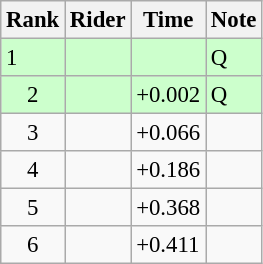<table class="wikitable" style="font-size:95%" style="text-align:center; width:35em;">
<tr>
<th>Rank</th>
<th>Rider</th>
<th>Time</th>
<th>Note</th>
</tr>
<tr bgcolor=ccffcc>
<td>1</td>
<td align=left></td>
<td></td>
<td>Q</td>
</tr>
<tr bgcolor=ccffcc>
<td align=center>2</td>
<td align=left></td>
<td>+0.002</td>
<td>Q</td>
</tr>
<tr>
<td align=center>3</td>
<td align=left></td>
<td>+0.066</td>
<td></td>
</tr>
<tr>
<td align=center>4</td>
<td align=left></td>
<td>+0.186</td>
<td></td>
</tr>
<tr>
<td align=center>5</td>
<td align=left></td>
<td>+0.368</td>
<td></td>
</tr>
<tr>
<td align=center>6</td>
<td align=left></td>
<td>+0.411</td>
<td></td>
</tr>
</table>
